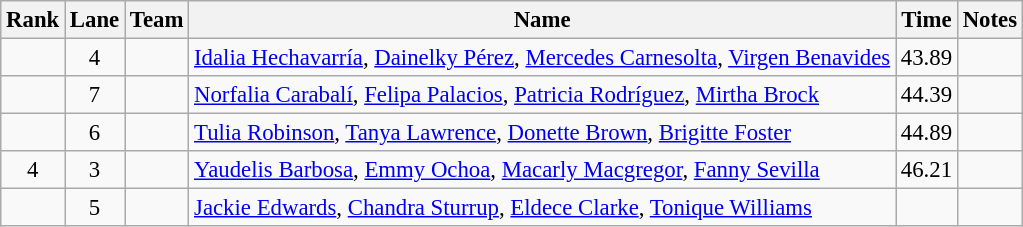<table class="wikitable sortable" style="text-align:center;font-size:95%">
<tr>
<th>Rank</th>
<th>Lane</th>
<th>Team</th>
<th>Name</th>
<th>Time</th>
<th>Notes</th>
</tr>
<tr>
<td></td>
<td>4</td>
<td align=left></td>
<td align=left><a href='#'>Idalia Hechavarría</a>, <a href='#'>Dainelky Pérez</a>, <a href='#'>Mercedes Carnesolta</a>, <a href='#'>Virgen Benavides</a></td>
<td>43.89</td>
<td></td>
</tr>
<tr>
<td></td>
<td>7</td>
<td align=left></td>
<td align=left><a href='#'>Norfalia Carabalí</a>, <a href='#'>Felipa Palacios</a>, <a href='#'>Patricia Rodríguez</a>, <a href='#'>Mirtha Brock</a></td>
<td>44.39</td>
<td></td>
</tr>
<tr>
<td></td>
<td>6</td>
<td align=left></td>
<td align=left><a href='#'>Tulia Robinson</a>, <a href='#'>Tanya Lawrence</a>, <a href='#'>Donette Brown</a>, <a href='#'>Brigitte Foster</a></td>
<td>44.89</td>
<td></td>
</tr>
<tr>
<td>4</td>
<td>3</td>
<td align=left></td>
<td align=left><a href='#'>Yaudelis Barbosa</a>, <a href='#'>Emmy Ochoa</a>, <a href='#'>Macarly Macgregor</a>, <a href='#'>Fanny Sevilla</a></td>
<td>46.21</td>
<td></td>
</tr>
<tr>
<td></td>
<td>5</td>
<td align=left></td>
<td align=left><a href='#'>Jackie Edwards</a>, <a href='#'>Chandra Sturrup</a>, <a href='#'>Eldece Clarke</a>, <a href='#'>Tonique Williams</a></td>
<td></td>
<td></td>
</tr>
</table>
